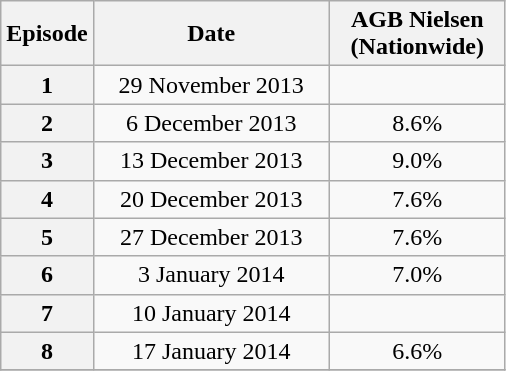<table class=wikitable style=text-align:center>
<tr>
<th>Episode</th>
<th style=width:150px>Date</th>
<th style=width:110px>AGB Nielsen (Nationwide)<br></th>
</tr>
<tr>
<th>1</th>
<td>29 November 2013</td>
<td></td>
</tr>
<tr>
<th>2</th>
<td>6 December 2013</td>
<td>8.6%</td>
</tr>
<tr>
<th>3</th>
<td>13 December 2013</td>
<td>9.0%</td>
</tr>
<tr>
<th>4</th>
<td>20 December 2013</td>
<td>7.6%</td>
</tr>
<tr>
<th>5</th>
<td>27 December 2013</td>
<td>7.6%</td>
</tr>
<tr>
<th>6</th>
<td>3 January 2014</td>
<td>7.0%</td>
</tr>
<tr>
<th>7</th>
<td>10 January 2014</td>
<td></td>
</tr>
<tr>
<th>8</th>
<td>17 January 2014</td>
<td>6.6%</td>
</tr>
<tr>
</tr>
</table>
